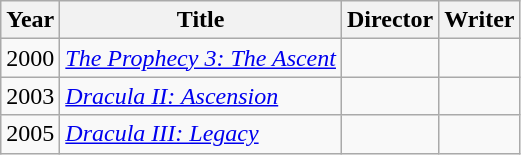<table class="wikitable">
<tr>
<th>Year</th>
<th>Title</th>
<th>Director</th>
<th>Writer</th>
</tr>
<tr>
<td>2000</td>
<td><em><a href='#'>The Prophecy 3: The Ascent</a></em></td>
<td></td>
<td></td>
</tr>
<tr>
<td>2003</td>
<td><em><a href='#'>Dracula II: Ascension</a></em></td>
<td></td>
<td></td>
</tr>
<tr>
<td>2005</td>
<td><em><a href='#'>Dracula III: Legacy</a></em></td>
<td></td>
<td></td>
</tr>
</table>
